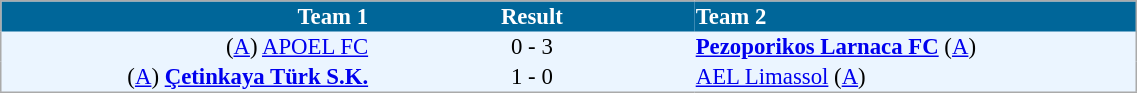<table cellspacing="0" style="background: #EBF5FF; border: 1px #aaa solid; border-collapse: collapse; font-size: 95%;" width=60%>
<tr bgcolor=#006699 style="color:white;">
<th width=25% align="right">Team 1</th>
<th width=22% align="center">Result</th>
<th width=30% align="left">Team 2</th>
</tr>
<tr>
<td align=right>(<a href='#'>A</a>) <a href='#'>APOEL FC</a></td>
<td align=center>0 - 3</td>
<td align=left><strong><a href='#'>Pezoporikos Larnaca FC</a></strong> (<a href='#'>A</a>)</td>
</tr>
<tr>
<td align=right>(<a href='#'>A</a>) <strong><a href='#'>Çetinkaya Türk S.K.</a></strong></td>
<td align=center>1 - 0</td>
<td align=left><a href='#'>AEL Limassol</a> (<a href='#'>A</a>)</td>
</tr>
<tr>
</tr>
</table>
